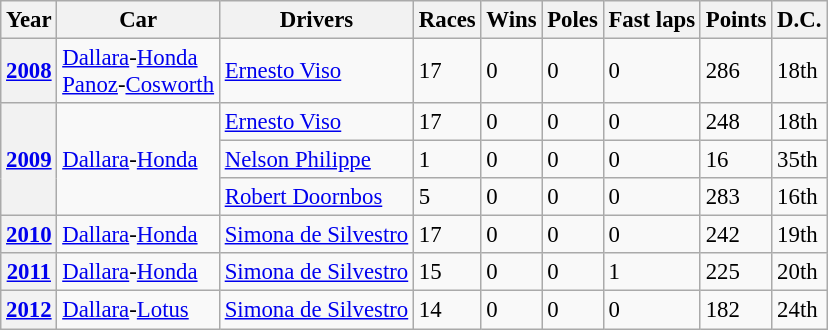<table class="wikitable" style="font-size:95%">
<tr>
<th>Year</th>
<th>Car</th>
<th>Drivers</th>
<th>Races</th>
<th>Wins</th>
<th>Poles</th>
<th>Fast laps</th>
<th>Points</th>
<th>D.C.</th>
</tr>
<tr>
<th><a href='#'>2008</a></th>
<td><a href='#'>Dallara</a>-<a href='#'>Honda</a><br><a href='#'>Panoz</a>-<a href='#'>Cosworth</a></td>
<td> <a href='#'>Ernesto Viso</a></td>
<td>17</td>
<td>0</td>
<td>0</td>
<td>0</td>
<td>286</td>
<td>18th</td>
</tr>
<tr>
<th rowspan="3"><a href='#'>2009</a></th>
<td rowspan="3"><a href='#'>Dallara</a>-<a href='#'>Honda</a></td>
<td> <a href='#'>Ernesto Viso</a></td>
<td>17</td>
<td>0</td>
<td>0</td>
<td>0</td>
<td>248</td>
<td>18th</td>
</tr>
<tr>
<td> <a href='#'>Nelson Philippe</a></td>
<td>1</td>
<td>0</td>
<td>0</td>
<td>0</td>
<td>16</td>
<td>35th</td>
</tr>
<tr>
<td> <a href='#'>Robert Doornbos</a></td>
<td>5</td>
<td>0</td>
<td>0</td>
<td>0</td>
<td>283</td>
<td>16th</td>
</tr>
<tr>
<th><a href='#'>2010</a></th>
<td><a href='#'>Dallara</a>-<a href='#'>Honda</a></td>
<td> <a href='#'>Simona de Silvestro</a></td>
<td>17</td>
<td>0</td>
<td>0</td>
<td>0</td>
<td>242</td>
<td>19th</td>
</tr>
<tr>
<th><a href='#'>2011</a></th>
<td><a href='#'>Dallara</a>-<a href='#'>Honda</a></td>
<td> <a href='#'>Simona de Silvestro</a></td>
<td>15</td>
<td>0</td>
<td>0</td>
<td>1</td>
<td>225</td>
<td>20th</td>
</tr>
<tr>
<th><a href='#'>2012</a></th>
<td><a href='#'>Dallara</a>-<a href='#'>Lotus</a></td>
<td> <a href='#'>Simona de Silvestro</a></td>
<td>14</td>
<td>0</td>
<td>0</td>
<td>0</td>
<td>182</td>
<td>24th</td>
</tr>
</table>
